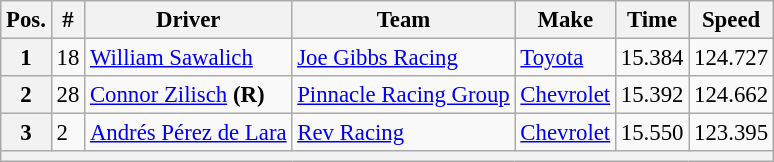<table class="wikitable" style="font-size:95%">
<tr>
<th>Pos.</th>
<th>#</th>
<th>Driver</th>
<th>Team</th>
<th>Make</th>
<th>Time</th>
<th>Speed</th>
</tr>
<tr>
<th>1</th>
<td>18</td>
<td><a href='#'>William Sawalich</a></td>
<td><a href='#'>Joe Gibbs Racing</a></td>
<td><a href='#'>Toyota</a></td>
<td>15.384</td>
<td>124.727</td>
</tr>
<tr>
<th>2</th>
<td>28</td>
<td><a href='#'>Connor Zilisch</a> <strong>(R)</strong></td>
<td><a href='#'>Pinnacle Racing Group</a></td>
<td><a href='#'>Chevrolet</a></td>
<td>15.392</td>
<td>124.662</td>
</tr>
<tr>
<th>3</th>
<td>2</td>
<td><a href='#'>Andrés Pérez de Lara</a></td>
<td><a href='#'>Rev Racing</a></td>
<td><a href='#'>Chevrolet</a></td>
<td>15.550</td>
<td>123.395</td>
</tr>
<tr>
<th colspan="7"></th>
</tr>
</table>
